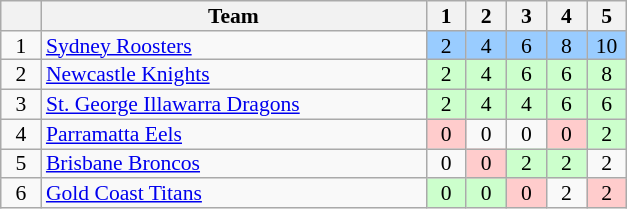<table class="wikitable" style="text-align:center; line-height: 90%; font-size:90%;">
<tr>
<th width=20 abbr="Position"></th>
<th width=250>Team</th>
<th width=20 abbr="Round 1">1</th>
<th width=20 abbr="Round 2">2</th>
<th width=20 abbr="Round 3">3</th>
<th width=20 abbr="Round 4">4</th>
<th width=20 abbr="Round 5">5</th>
</tr>
<tr>
<td>1</td>
<td style="text-align:left;"> <a href='#'>Sydney Roosters</a></td>
<td style="background: #99ccff;">2</td>
<td style="background: #99ccff;">4</td>
<td style="background: #99ccff;">6</td>
<td style="background: #99ccff;">8</td>
<td style="background: #99ccff;">10</td>
</tr>
<tr>
<td>2</td>
<td style="text-align:left;"> <a href='#'>Newcastle Knights</a></td>
<td style="background: #ccffcc;">2</td>
<td style="background: #ccffcc;">4</td>
<td style="background: #ccffcc;">6</td>
<td style="background: #ccffcc;">6</td>
<td style="background: #ccffcc;">8</td>
</tr>
<tr>
<td>3</td>
<td style="text-align:left;"> <a href='#'>St. George Illawarra Dragons</a></td>
<td style="background: #ccffcc;">2</td>
<td style="background: #ccffcc;">4</td>
<td style="background: #ccffcc;">4</td>
<td style="background: #ccffcc;">6</td>
<td style="background: #ccffcc;">6</td>
</tr>
<tr>
<td>4</td>
<td style="text-align:left;"> <a href='#'>Parramatta Eels</a></td>
<td style="background: #ffcccc;">0</td>
<td>0</td>
<td>0</td>
<td style="background: #ffcccc;">0</td>
<td style="background: #ccffcc;">2</td>
</tr>
<tr>
<td>5</td>
<td style="text-align:left;"> <a href='#'>Brisbane Broncos</a></td>
<td>0</td>
<td style="background: #ffcccc;">0</td>
<td style="background: #ccffcc;">2</td>
<td style="background: #ccffcc;">2</td>
<td>2</td>
</tr>
<tr>
<td>6</td>
<td style="text-align:left;"> <a href='#'>Gold Coast Titans</a></td>
<td style="background: #ccffcc;">0</td>
<td style="background: #ccffcc;">0</td>
<td style="background: #ffcccc;">0</td>
<td>2</td>
<td style="background: #ffcccc;">2</td>
</tr>
</table>
